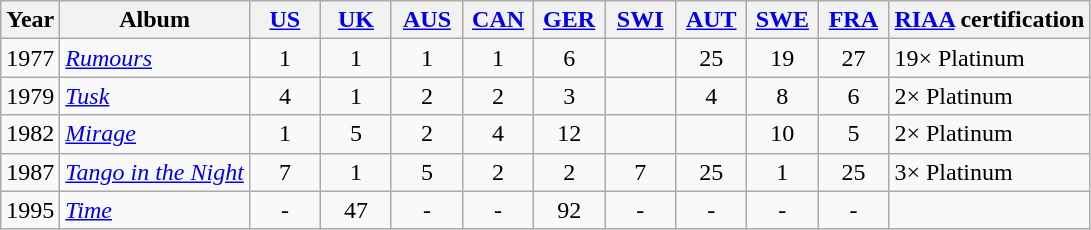<table class="wikitable">
<tr>
<th>Year</th>
<th>Album</th>
<th width="40"><a href='#'>US</a></th>
<th width="40"><a href='#'>UK</a></th>
<th width="40"><a href='#'>AUS</a></th>
<th width="40"><a href='#'>CAN</a></th>
<th width="40"><a href='#'>GER</a></th>
<th width="40"><a href='#'>SWI</a></th>
<th width="40"><a href='#'>AUT</a></th>
<th width="40"><a href='#'>SWE</a></th>
<th width="40"><a href='#'>FRA</a></th>
<th><a href='#'>RIAA</a> certification</th>
</tr>
<tr>
<td>1977</td>
<td><em><a href='#'>Rumours</a></em></td>
<td style="text-align: center; ">1</td>
<td style="text-align: center; ">1</td>
<td style="text-align: center; ">1</td>
<td style="text-align: center; ">1</td>
<td style="text-align: center; ">6</td>
<td style="text-align: center; "></td>
<td style="text-align: center; ">25</td>
<td style="text-align: center; ">19</td>
<td style="text-align: center; ">27</td>
<td>19× Platinum</td>
</tr>
<tr>
<td>1979</td>
<td><em><a href='#'>Tusk</a></em></td>
<td style="text-align: center; ">4</td>
<td style="text-align: center; ">1</td>
<td style="text-align: center; ">2</td>
<td style="text-align: center; ">2</td>
<td style="text-align: center; ">3</td>
<td style="text-align: center; "></td>
<td style="text-align: center; ">4</td>
<td style="text-align: center; ">8</td>
<td style="text-align: center; ">6</td>
<td>2× Platinum</td>
</tr>
<tr>
<td>1982</td>
<td><em><a href='#'>Mirage</a></em></td>
<td style="text-align: center; ">1</td>
<td style="text-align: center; ">5</td>
<td style="text-align: center; ">2</td>
<td style="text-align: center; ">4</td>
<td style="text-align: center; ">12</td>
<td style="text-align: center; "></td>
<td style="text-align: center; "></td>
<td style="text-align: center; ">10</td>
<td style="text-align: center; ">5</td>
<td>2× Platinum</td>
</tr>
<tr>
<td>1987</td>
<td><em><a href='#'>Tango in the Night</a></em></td>
<td style="text-align: center; ">7</td>
<td style="text-align: center; ">1</td>
<td style="text-align: center; ">5</td>
<td style="text-align: center; ">2</td>
<td style="text-align: center; ">2</td>
<td style="text-align: center; ">7</td>
<td style="text-align: center; ">25</td>
<td style="text-align: center; ">1</td>
<td style="text-align: center; ">25</td>
<td>3× Platinum</td>
</tr>
<tr>
<td>1995</td>
<td><em><a href='#'>Time</a></em></td>
<td style="text-align: center; ">-</td>
<td style="text-align: center; ">47</td>
<td style="text-align: center; ">-</td>
<td style="text-align: center; ">-</td>
<td style="text-align: center; ">92</td>
<td style="text-align: center; ">-</td>
<td style="text-align: center; ">-</td>
<td style="text-align: center; ">-</td>
<td style="text-align: center; ">-</td>
<td></td>
</tr>
</table>
